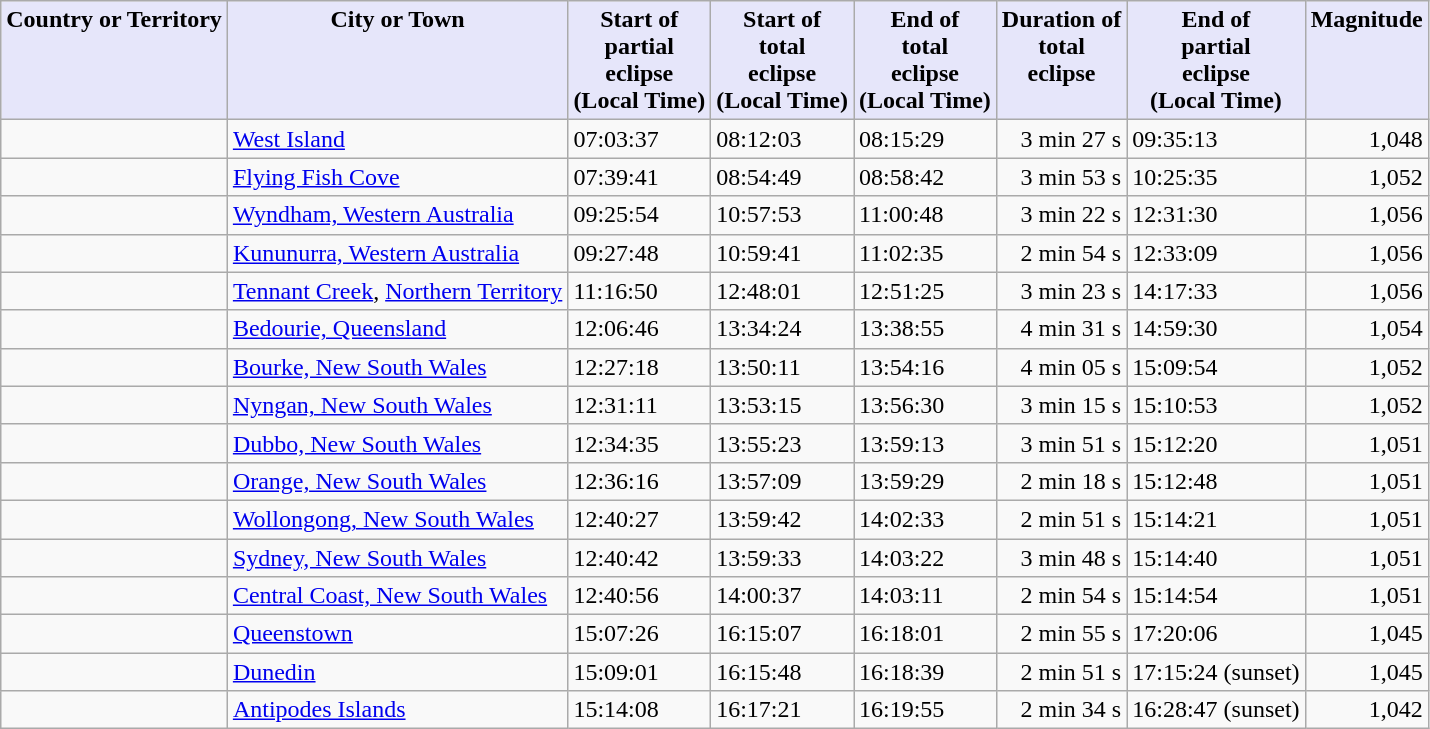<table class="wikitable">
<tr>
<th valign="top" style="background:Lavender; color:Black">Country or Territory</th>
<th valign="top" style="background:Lavender; color:Black">City or Town</th>
<th valign="top" style="background:Lavender; color:Black">Start of<br>partial<br>eclipse<br>(Local Time)</th>
<th valign="top" style="background:Lavender; color:Black">Start of<br>total<br>eclipse<br>(Local Time)</th>
<th valign="top" style="background:Lavender; color:Black">End of<br>total<br>eclipse<br>(Local Time)</th>
<th valign="top" style="background:Lavender; color:Black">Duration of<br>total<br>eclipse</th>
<th valign="top" style="background:Lavender; color:Black">End of<br>partial<br>eclipse<br>(Local Time)</th>
<th valign="top" style="background:Lavender; color:Black">Magnitude</th>
</tr>
<tr>
<td></td>
<td><a href='#'>West Island</a></td>
<td>07:03:37</td>
<td>08:12:03</td>
<td>08:15:29</td>
<td align="right">3 min 27 s</td>
<td>09:35:13</td>
<td align="right">1,048</td>
</tr>
<tr>
<td></td>
<td><a href='#'>Flying Fish Cove</a></td>
<td>07:39:41</td>
<td>08:54:49</td>
<td>08:58:42</td>
<td align="right">3 min 53 s</td>
<td>10:25:35</td>
<td align="right">1,052</td>
</tr>
<tr>
<td></td>
<td><a href='#'>Wyndham, Western Australia</a></td>
<td>09:25:54</td>
<td>10:57:53</td>
<td>11:00:48</td>
<td align="right">3 min 22 s</td>
<td>12:31:30</td>
<td align="right">1,056</td>
</tr>
<tr>
<td></td>
<td><a href='#'>Kununurra, Western Australia</a></td>
<td>09:27:48</td>
<td>10:59:41</td>
<td>11:02:35</td>
<td align="right">2 min 54 s</td>
<td>12:33:09</td>
<td align="right">1,056</td>
</tr>
<tr>
<td></td>
<td><a href='#'>Tennant Creek</a>, <a href='#'>Northern Territory</a></td>
<td>11:16:50</td>
<td>12:48:01</td>
<td>12:51:25</td>
<td align="right">3 min 23 s</td>
<td>14:17:33</td>
<td align="right">1,056</td>
</tr>
<tr>
<td></td>
<td><a href='#'>Bedourie, Queensland</a></td>
<td>12:06:46</td>
<td>13:34:24</td>
<td>13:38:55</td>
<td align="right">4 min 31 s</td>
<td>14:59:30</td>
<td align="right">1,054</td>
</tr>
<tr>
<td></td>
<td><a href='#'>Bourke, New South Wales</a></td>
<td>12:27:18</td>
<td>13:50:11</td>
<td>13:54:16</td>
<td align="right">4 min 05 s</td>
<td>15:09:54</td>
<td align="right">1,052</td>
</tr>
<tr>
<td></td>
<td><a href='#'>Nyngan, New South Wales</a></td>
<td>12:31:11</td>
<td>13:53:15</td>
<td>13:56:30</td>
<td align="right">3 min 15 s</td>
<td>15:10:53</td>
<td align="right">1,052</td>
</tr>
<tr>
<td></td>
<td><a href='#'>Dubbo, New South Wales</a></td>
<td>12:34:35</td>
<td>13:55:23</td>
<td>13:59:13</td>
<td align="right">3 min 51 s</td>
<td>15:12:20</td>
<td align="right">1,051</td>
</tr>
<tr>
<td></td>
<td><a href='#'>Orange, New South Wales</a></td>
<td>12:36:16</td>
<td>13:57:09</td>
<td>13:59:29</td>
<td align="right">2 min 18 s</td>
<td>15:12:48</td>
<td align="right">1,051</td>
</tr>
<tr>
<td></td>
<td><a href='#'>Wollongong, New South Wales</a></td>
<td>12:40:27</td>
<td>13:59:42</td>
<td>14:02:33</td>
<td align="right">2 min 51 s</td>
<td>15:14:21</td>
<td align="right">1,051</td>
</tr>
<tr>
<td></td>
<td><a href='#'>Sydney, New South Wales</a></td>
<td>12:40:42</td>
<td>13:59:33</td>
<td>14:03:22</td>
<td align="right">3 min 48 s</td>
<td>15:14:40</td>
<td align="right">1,051</td>
</tr>
<tr>
<td></td>
<td><a href='#'>Central Coast, New South Wales</a></td>
<td>12:40:56</td>
<td>14:00:37</td>
<td>14:03:11</td>
<td align="right">2 min 54 s</td>
<td>15:14:54</td>
<td align="right">1,051</td>
</tr>
<tr>
<td></td>
<td><a href='#'>Queenstown</a></td>
<td>15:07:26</td>
<td>16:15:07</td>
<td>16:18:01</td>
<td align="right">2 min 55 s</td>
<td>17:20:06</td>
<td align="right">1,045</td>
</tr>
<tr>
<td></td>
<td><a href='#'>Dunedin</a></td>
<td>15:09:01</td>
<td>16:15:48</td>
<td>16:18:39</td>
<td align="right">2 min 51 s</td>
<td>17:15:24 (sunset)</td>
<td align="right">1,045</td>
</tr>
<tr>
<td></td>
<td><a href='#'>Antipodes Islands</a></td>
<td>15:14:08</td>
<td>16:17:21</td>
<td>16:19:55</td>
<td align="right">2 min 34 s</td>
<td>16:28:47 (sunset)</td>
<td align="right">1,042</td>
</tr>
</table>
